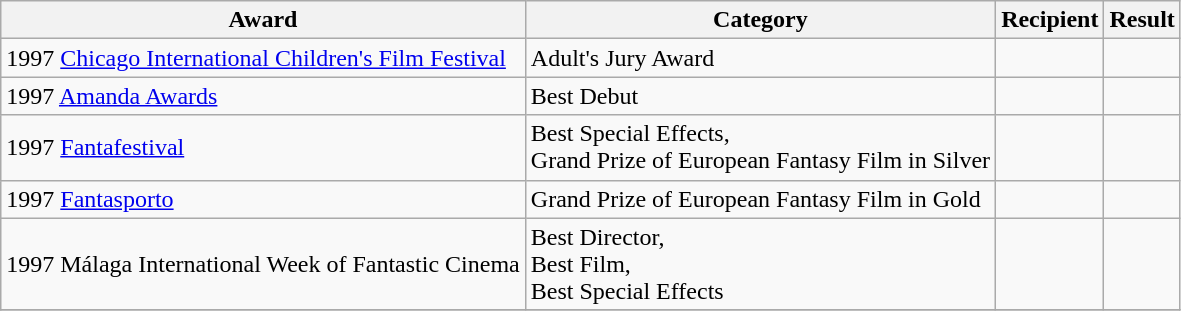<table class="wikitable">
<tr>
<th>Award</th>
<th>Category</th>
<th>Recipient</th>
<th>Result</th>
</tr>
<tr>
<td>1997 <a href='#'>Chicago International Children's Film Festival</a></td>
<td>Adult's Jury Award</td>
<td></td>
<td></td>
</tr>
<tr>
<td>1997 <a href='#'>Amanda Awards</a></td>
<td>Best Debut</td>
<td></td>
<td></td>
</tr>
<tr>
<td>1997 <a href='#'>Fantafestival</a></td>
<td>Best Special Effects,<br> Grand Prize of European Fantasy Film in Silver</td>
<td></td>
<td></td>
</tr>
<tr>
<td>1997 <a href='#'>Fantasporto</a></td>
<td>Grand Prize of European Fantasy Film in Gold</td>
<td></td>
<td></td>
</tr>
<tr>
<td>1997 Málaga International Week of Fantastic Cinema</td>
<td>Best Director,<br> Best Film,<br> Best Special Effects</td>
<td></td>
<td></td>
</tr>
<tr>
</tr>
</table>
